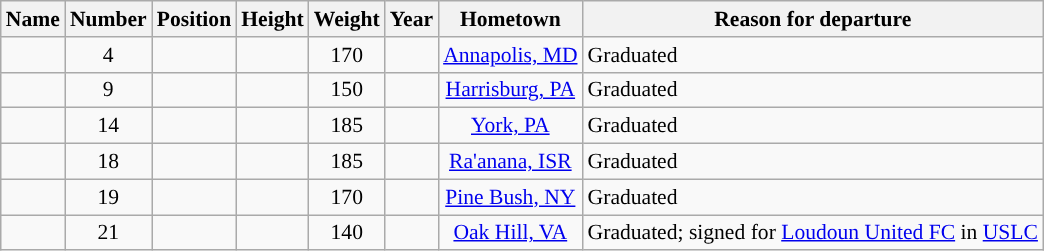<table class="wikitable sortable"  style="text-align:center; font-size:90%; ">
<tr>
<th>Name</th>
<th>Number</th>
<th>Position</th>
<th>Height</th>
<th>Weight</th>
<th>Year</th>
<th>Hometown</th>
<th class="unsortable">Reason for departure</th>
</tr>
<tr>
<td align="left"></td>
<td>4</td>
<td></td>
<td></td>
<td>170</td>
<td></td>
<td><a href='#'>Annapolis, MD</a></td>
<td align="left">Graduated</td>
</tr>
<tr>
<td align="left"></td>
<td>9</td>
<td></td>
<td></td>
<td>150</td>
<td></td>
<td><a href='#'>Harrisburg, PA</a></td>
<td align="left">Graduated</td>
</tr>
<tr>
<td align="left"></td>
<td>14</td>
<td></td>
<td></td>
<td>185</td>
<td></td>
<td><a href='#'>York, PA</a></td>
<td align="left">Graduated</td>
</tr>
<tr>
<td align="left"></td>
<td>18</td>
<td></td>
<td></td>
<td>185</td>
<td></td>
<td><a href='#'>Ra'anana, ISR</a></td>
<td align="left">Graduated</td>
</tr>
<tr>
<td align="left"></td>
<td>19</td>
<td></td>
<td></td>
<td>170</td>
<td></td>
<td><a href='#'>Pine Bush, NY</a></td>
<td align="left">Graduated</td>
</tr>
<tr>
<td align="left"></td>
<td>21</td>
<td></td>
<td></td>
<td>140</td>
<td></td>
<td><a href='#'>Oak Hill, VA</a></td>
<td align="left">Graduated; signed for <a href='#'>Loudoun United FC</a> in <a href='#'>USLC</a></td>
</tr>
</table>
